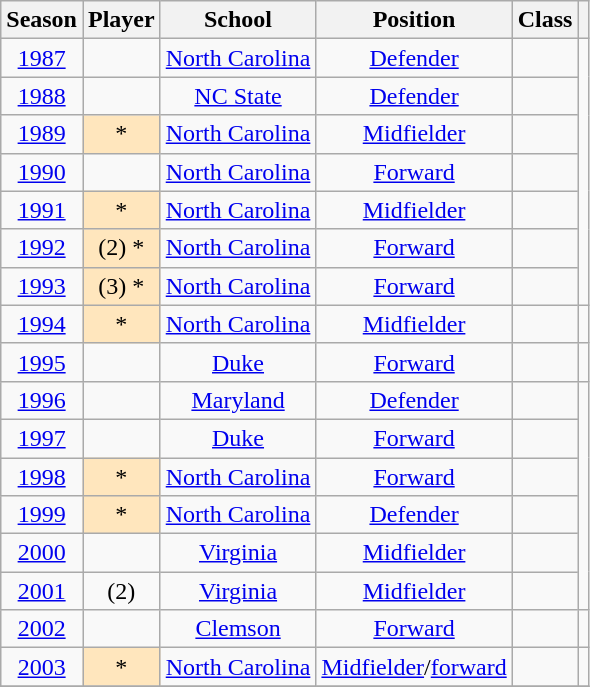<table class="wikitable sortable" style="text-align: center;">
<tr>
<th>Season</th>
<th>Player</th>
<th>School</th>
<th>Position</th>
<th>Class</th>
<th class="unsortable"></th>
</tr>
<tr>
<td><a href='#'>1987</a></td>
<td></td>
<td><a href='#'>North Carolina</a></td>
<td><a href='#'>Defender</a></td>
<td></td>
<td rowspan=7></td>
</tr>
<tr>
<td><a href='#'>1988</a></td>
<td></td>
<td><a href='#'>NC State</a></td>
<td><a href='#'>Defender</a></td>
<td></td>
</tr>
<tr>
<td><a href='#'>1989</a></td>
<td style="background-color:#FFE6BD"> *</td>
<td><a href='#'>North Carolina</a></td>
<td><a href='#'>Midfielder</a></td>
<td></td>
</tr>
<tr>
<td><a href='#'>1990</a></td>
<td></td>
<td><a href='#'>North Carolina</a></td>
<td><a href='#'>Forward</a></td>
<td></td>
</tr>
<tr>
<td><a href='#'>1991</a></td>
<td style="background-color:#FFE6BD"> *</td>
<td><a href='#'>North Carolina</a></td>
<td><a href='#'>Midfielder</a></td>
<td></td>
</tr>
<tr>
<td><a href='#'>1992</a></td>
<td style="background-color:#FFE6BD"> (2) *</td>
<td><a href='#'>North Carolina</a></td>
<td><a href='#'>Forward</a></td>
<td></td>
</tr>
<tr>
<td><a href='#'>1993</a></td>
<td style="background-color:#FFE6BD"> (3) *</td>
<td><a href='#'>North Carolina</a></td>
<td><a href='#'>Forward</a></td>
<td></td>
</tr>
<tr>
<td><a href='#'>1994</a></td>
<td style="background-color:#FFE6BD"> *</td>
<td><a href='#'>North Carolina</a></td>
<td><a href='#'>Midfielder</a></td>
<td></td>
<td></td>
</tr>
<tr>
<td><a href='#'>1995</a></td>
<td></td>
<td><a href='#'>Duke</a></td>
<td><a href='#'>Forward</a></td>
<td></td>
<td></td>
</tr>
<tr>
<td><a href='#'>1996</a></td>
<td></td>
<td><a href='#'>Maryland</a></td>
<td><a href='#'>Defender</a></td>
<td></td>
<td rowspan=6></td>
</tr>
<tr>
<td><a href='#'>1997</a></td>
<td></td>
<td><a href='#'>Duke</a></td>
<td><a href='#'>Forward</a></td>
<td></td>
</tr>
<tr>
<td><a href='#'>1998</a></td>
<td style="background-color:#FFE6BD"> *</td>
<td><a href='#'>North Carolina</a></td>
<td><a href='#'>Forward</a></td>
<td></td>
</tr>
<tr>
<td><a href='#'>1999</a></td>
<td style="background-color:#FFE6BD"> *</td>
<td><a href='#'>North Carolina</a></td>
<td><a href='#'>Defender</a></td>
<td></td>
</tr>
<tr>
<td><a href='#'>2000</a></td>
<td></td>
<td><a href='#'>Virginia</a></td>
<td><a href='#'>Midfielder</a></td>
<td></td>
</tr>
<tr>
<td><a href='#'>2001</a></td>
<td> (2)</td>
<td><a href='#'>Virginia</a></td>
<td><a href='#'>Midfielder</a></td>
<td></td>
</tr>
<tr>
<td><a href='#'>2002</a></td>
<td></td>
<td><a href='#'>Clemson</a></td>
<td><a href='#'>Forward</a></td>
<td></td>
<td></td>
</tr>
<tr>
<td><a href='#'>2003</a></td>
<td style="background-color:#FFE6BD"> *</td>
<td><a href='#'>North Carolina</a></td>
<td><a href='#'>Midfielder</a>/<a href='#'>forward</a></td>
<td></td>
<td></td>
</tr>
<tr>
</tr>
</table>
